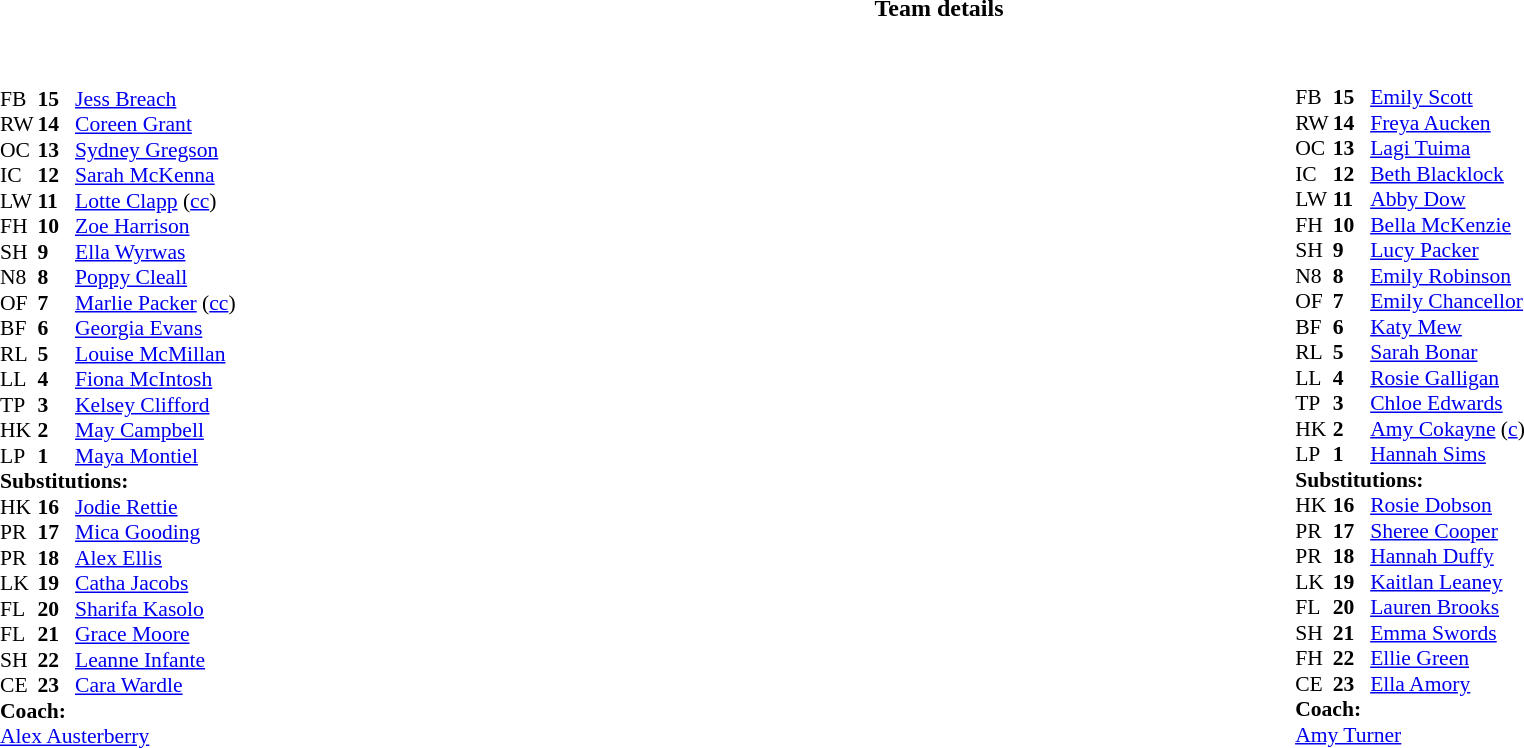<table border="0" style="width:100%;" class="collapsible collapsed">
<tr>
<th>Team details</th>
</tr>
<tr>
<td><br><table style="width:100%;">
<tr>
<td style="vertical-align:top; width:50%;"><br><table style="font-size: 90%" cellspacing="0" cellpadding="0">
<tr>
<th width="25"></th>
<th width="25"></th>
</tr>
<tr>
<td>FB</td>
<td><strong>15</strong></td>
<td> <a href='#'>Jess Breach</a></td>
</tr>
<tr>
<td>RW</td>
<td><strong>14</strong></td>
<td> <a href='#'>Coreen Grant</a></td>
</tr>
<tr>
<td>OC</td>
<td><strong>13</strong></td>
<td> <a href='#'>Sydney Gregson</a></td>
</tr>
<tr>
<td>IC</td>
<td><strong>12</strong></td>
<td> <a href='#'>Sarah McKenna</a></td>
</tr>
<tr>
<td>LW</td>
<td><strong>11</strong></td>
<td> <a href='#'>Lotte Clapp</a> (<a href='#'>cc</a>)</td>
</tr>
<tr>
<td>FH</td>
<td><strong>10</strong></td>
<td> <a href='#'>Zoe Harrison</a></td>
<td></td>
<td></td>
</tr>
<tr>
<td>SH</td>
<td><strong>9</strong></td>
<td> <a href='#'>Ella Wyrwas</a></td>
<td></td>
<td></td>
</tr>
<tr>
<td>N8</td>
<td><strong>8</strong></td>
<td> <a href='#'>Poppy Cleall</a></td>
</tr>
<tr>
<td>OF</td>
<td><strong>7</strong></td>
<td> <a href='#'>Marlie Packer</a> (<a href='#'>cc</a>)</td>
<td></td>
<td></td>
</tr>
<tr>
<td>BF</td>
<td><strong>6</strong></td>
<td> <a href='#'>Georgia Evans</a></td>
<td></td>
<td></td>
</tr>
<tr>
<td>RL</td>
<td><strong>5</strong></td>
<td> <a href='#'>Louise McMillan</a></td>
</tr>
<tr>
<td>LL</td>
<td><strong>4</strong></td>
<td> <a href='#'>Fiona McIntosh</a></td>
<td></td>
<td></td>
</tr>
<tr>
<td>TP</td>
<td><strong>3</strong></td>
<td> <a href='#'>Kelsey Clifford</a></td>
<td></td>
<td></td>
</tr>
<tr>
<td>HK</td>
<td><strong>2</strong></td>
<td> <a href='#'>May Campbell</a></td>
<td></td>
<td></td>
</tr>
<tr>
<td>LP</td>
<td><strong>1</strong></td>
<td> <a href='#'>Maya Montiel</a></td>
<td></td>
<td></td>
</tr>
<tr>
<td colspan=3><strong>Substitutions:</strong></td>
</tr>
<tr>
<td>HK</td>
<td><strong>16</strong></td>
<td> <a href='#'>Jodie Rettie</a></td>
<td></td>
<td></td>
</tr>
<tr>
<td>PR</td>
<td><strong>17</strong></td>
<td> <a href='#'>Mica Gooding</a></td>
<td></td>
<td></td>
</tr>
<tr>
<td>PR</td>
<td><strong>18</strong></td>
<td> <a href='#'>Alex Ellis</a></td>
<td></td>
<td></td>
</tr>
<tr>
<td>LK</td>
<td><strong>19</strong></td>
<td> <a href='#'>Catha Jacobs</a></td>
<td></td>
<td></td>
</tr>
<tr>
<td>FL</td>
<td><strong>20</strong></td>
<td> <a href='#'>Sharifa Kasolo</a></td>
<td></td>
<td></td>
</tr>
<tr>
<td>FL</td>
<td><strong>21</strong></td>
<td> <a href='#'>Grace Moore</a></td>
<td></td>
<td></td>
</tr>
<tr>
<td>SH</td>
<td><strong>22</strong></td>
<td> <a href='#'>Leanne Infante</a></td>
<td></td>
<td></td>
</tr>
<tr>
<td>CE</td>
<td><strong>23</strong></td>
<td> <a href='#'>Cara Wardle</a></td>
<td></td>
<td></td>
</tr>
<tr>
<td colspan=3><strong>Coach:</strong></td>
</tr>
<tr>
<td colspan="4"> <a href='#'>Alex Austerberry</a></td>
</tr>
<tr>
</tr>
</table>
</td>
<td style="vertical-align:top;width:50%;font-size:90%"><br><table cellspacing="0" cellpadding="0" style="margin:auto">
<tr>
<th width="25"></th>
<th width="25"></th>
</tr>
<tr>
<td>FB</td>
<td><strong>15</strong></td>
<td> <a href='#'>Emily Scott</a></td>
</tr>
<tr>
<td>RW</td>
<td><strong>14</strong></td>
<td> <a href='#'>Freya Aucken</a></td>
</tr>
<tr>
<td>OC</td>
<td><strong>13</strong></td>
<td> <a href='#'>Lagi Tuima</a></td>
</tr>
<tr>
<td>IC</td>
<td><strong>12</strong></td>
<td> <a href='#'>Beth Blacklock</a></td>
<td></td>
<td></td>
</tr>
<tr>
<td>LW</td>
<td><strong>11</strong></td>
<td> <a href='#'>Abby Dow</a></td>
</tr>
<tr>
<td>FH</td>
<td><strong>10</strong></td>
<td> <a href='#'>Bella McKenzie</a></td>
</tr>
<tr>
<td>SH</td>
<td><strong>9</strong></td>
<td> <a href='#'>Lucy Packer</a></td>
<td></td>
<td></td>
</tr>
<tr>
<td>N8</td>
<td><strong>8</strong></td>
<td> <a href='#'>Emily Robinson</a></td>
</tr>
<tr>
<td>OF</td>
<td><strong>7</strong></td>
<td> <a href='#'>Emily Chancellor</a></td>
</tr>
<tr>
<td>BF</td>
<td><strong>6</strong></td>
<td> <a href='#'>Katy Mew</a></td>
<td></td>
<td></td>
</tr>
<tr>
<td>RL</td>
<td><strong>5</strong></td>
<td> <a href='#'>Sarah Bonar</a></td>
<td></td>
<td></td>
</tr>
<tr>
<td>LL</td>
<td><strong>4</strong></td>
<td> <a href='#'>Rosie Galligan</a></td>
</tr>
<tr>
<td>TP</td>
<td><strong>3</strong></td>
<td> <a href='#'>Chloe Edwards</a></td>
<td></td>
<td></td>
</tr>
<tr>
<td>HK</td>
<td><strong>2</strong></td>
<td> <a href='#'>Amy Cokayne</a> (<a href='#'>c</a>)</td>
</tr>
<tr>
<td>LP</td>
<td><strong>1</strong></td>
<td> <a href='#'>Hannah Sims</a></td>
<td></td>
<td></td>
</tr>
<tr>
<td colspan=3><strong>Substitutions:</strong></td>
</tr>
<tr>
<td>HK</td>
<td><strong>16</strong></td>
<td> <a href='#'>Rosie Dobson</a></td>
</tr>
<tr>
<td>PR</td>
<td><strong>17</strong></td>
<td> <a href='#'>Sheree Cooper</a></td>
<td></td>
<td></td>
</tr>
<tr>
<td>PR</td>
<td><strong>18</strong></td>
<td> <a href='#'>Hannah Duffy</a></td>
<td></td>
<td></td>
</tr>
<tr>
<td>LK</td>
<td><strong>19</strong></td>
<td> <a href='#'>Kaitlan Leaney</a></td>
<td></td>
<td></td>
</tr>
<tr>
<td>FL</td>
<td><strong>20</strong></td>
<td> <a href='#'>Lauren Brooks</a></td>
<td></td>
<td></td>
</tr>
<tr>
<td>SH</td>
<td><strong>21</strong></td>
<td> <a href='#'>Emma Swords</a></td>
<td></td>
<td></td>
</tr>
<tr>
<td>FH</td>
<td><strong>22</strong></td>
<td> <a href='#'>Ellie Green</a></td>
</tr>
<tr>
<td>CE</td>
<td><strong>23</strong></td>
<td> <a href='#'>Ella Amory</a></td>
<td></td>
<td></td>
</tr>
<tr>
<td colspan=3><strong>Coach:</strong></td>
</tr>
<tr>
<td colspan="4"> <a href='#'>Amy Turner</a></td>
</tr>
<tr>
</tr>
</table>
</td>
</tr>
</table>
</td>
</tr>
</table>
